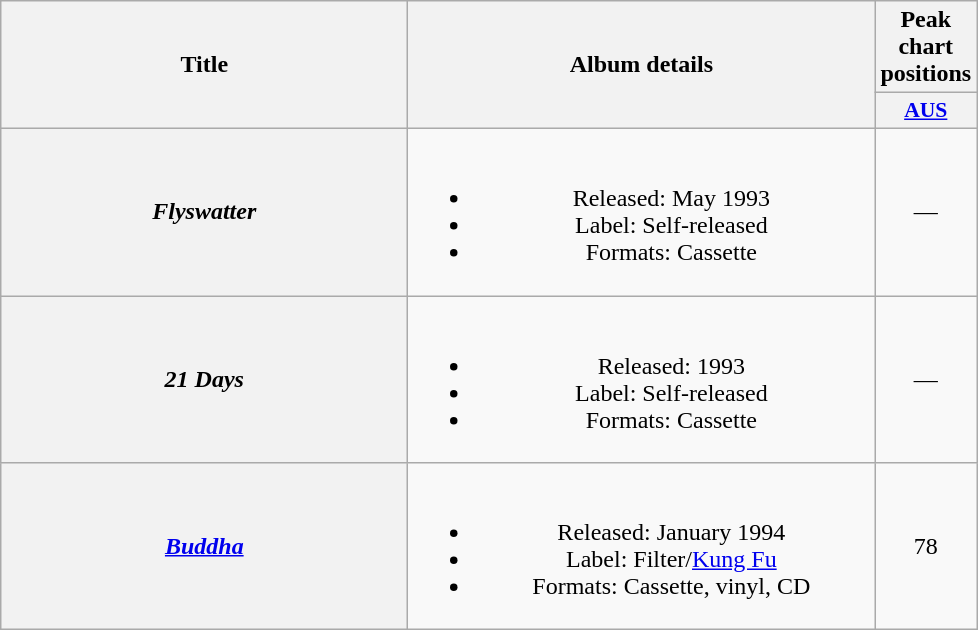<table class="wikitable plainrowheaders" style="text-align:center;">
<tr>
<th scope="col" rowspan="2" style="width:16.5em;">Title</th>
<th scope="col" rowspan="2" style="width:19em;">Album details</th>
<th colspan="1">Peak chart positions</th>
</tr>
<tr>
<th style="width:3em;font-size:90%;"><a href='#'>AUS</a><br></th>
</tr>
<tr>
<th scope="row"><em>Flyswatter</em></th>
<td><br><ul><li>Released: May 1993</li><li>Label: Self-released</li><li>Formats: Cassette</li></ul></td>
<td>—</td>
</tr>
<tr>
<th scope="row"><em>21 Days</em></th>
<td><br><ul><li>Released: 1993</li><li>Label: Self-released</li><li>Formats: Cassette</li></ul></td>
<td>—</td>
</tr>
<tr>
<th scope="row"><em><a href='#'>Buddha</a></em></th>
<td><br><ul><li>Released: January 1994</li><li>Label: Filter/<a href='#'>Kung Fu</a></li><li>Formats: Cassette, vinyl, CD</li></ul></td>
<td>78</td>
</tr>
</table>
